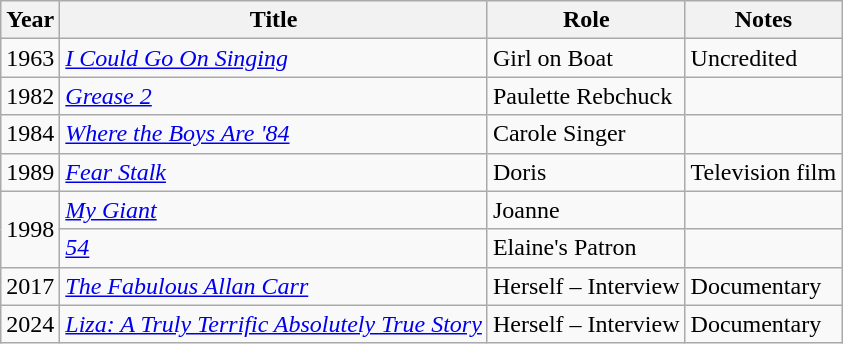<table class="wikitable sortable">
<tr>
<th>Year</th>
<th>Title</th>
<th>Role</th>
<th>Notes</th>
</tr>
<tr>
<td>1963</td>
<td><em><a href='#'>I Could Go On Singing</a></em></td>
<td>Girl on Boat</td>
<td>Uncredited</td>
</tr>
<tr>
<td>1982</td>
<td><em><a href='#'>Grease 2</a></em></td>
<td>Paulette Rebchuck</td>
<td></td>
</tr>
<tr>
<td>1984</td>
<td><em><a href='#'>Where the Boys Are '84</a></em></td>
<td>Carole Singer</td>
<td></td>
</tr>
<tr>
<td>1989</td>
<td><em><a href='#'>Fear Stalk</a></em></td>
<td>Doris</td>
<td>Television film</td>
</tr>
<tr>
<td rowspan="2">1998</td>
<td><em><a href='#'>My Giant</a></em></td>
<td>Joanne</td>
<td></td>
</tr>
<tr>
<td><em><a href='#'>54</a></em></td>
<td>Elaine's Patron</td>
<td></td>
</tr>
<tr>
<td>2017</td>
<td><em><a href='#'>The Fabulous Allan Carr</a></em></td>
<td>Herself – Interview</td>
<td>Documentary</td>
</tr>
<tr>
<td>2024</td>
<td><em><a href='#'>Liza: A Truly Terrific Absolutely True Story</a></em></td>
<td>Herself – Interview</td>
<td>Documentary</td>
</tr>
</table>
